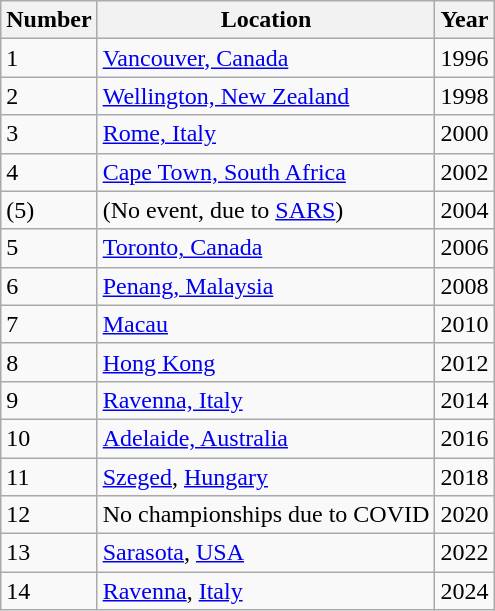<table class="wikitable">
<tr>
<th>Number</th>
<th>Location</th>
<th>Year</th>
</tr>
<tr>
<td>1</td>
<td><a href='#'>Vancouver, Canada</a></td>
<td>1996</td>
</tr>
<tr>
<td>2</td>
<td><a href='#'>Wellington, New Zealand</a></td>
<td>1998</td>
</tr>
<tr>
<td>3</td>
<td><a href='#'>Rome, Italy</a></td>
<td>2000</td>
</tr>
<tr>
<td>4</td>
<td><a href='#'>Cape Town, South Africa</a></td>
<td>2002</td>
</tr>
<tr>
<td>(5)</td>
<td>(No event, due to <a href='#'>SARS</a>)</td>
<td>2004</td>
</tr>
<tr>
<td>5</td>
<td><a href='#'>Toronto, Canada</a></td>
<td>2006</td>
</tr>
<tr>
<td>6</td>
<td><a href='#'>Penang, Malaysia</a></td>
<td>2008</td>
</tr>
<tr>
<td>7</td>
<td><a href='#'>Macau</a></td>
<td>2010</td>
</tr>
<tr>
<td>8</td>
<td><a href='#'>Hong Kong</a></td>
<td>2012</td>
</tr>
<tr>
<td>9</td>
<td><a href='#'>Ravenna, Italy</a></td>
<td>2014</td>
</tr>
<tr>
<td>10</td>
<td><a href='#'>Adelaide, Australia</a></td>
<td>2016</td>
</tr>
<tr>
<td>11</td>
<td><a href='#'>Szeged</a>, <a href='#'>Hungary</a></td>
<td>2018</td>
</tr>
<tr>
<td>12</td>
<td>No championships due to COVID</td>
<td>2020</td>
</tr>
<tr>
<td>13</td>
<td><a href='#'>Sarasota</a>, <a href='#'>USA</a></td>
<td>2022</td>
</tr>
<tr>
<td>14</td>
<td><a href='#'>Ravenna</a>, <a href='#'>Italy</a></td>
<td>2024</td>
</tr>
</table>
